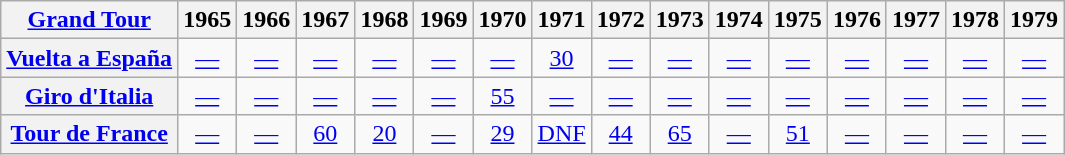<table class="wikitable plainrowheaders">
<tr>
<th scope="col"><a href='#'>Grand Tour</a></th>
<th scope="col">1965</th>
<th scope="col">1966</th>
<th scope="col">1967</th>
<th scope="col">1968</th>
<th scope="col">1969</th>
<th scope="col">1970</th>
<th scope="col">1971</th>
<th scope="col">1972</th>
<th scope="col">1973</th>
<th scope="col">1974</th>
<th scope="col">1975</th>
<th scope="col">1976</th>
<th scope="col">1977</th>
<th scope="col">1978</th>
<th scope="col">1979</th>
</tr>
<tr style="text-align:center;">
<th scope="row"> <a href='#'>Vuelta a España</a></th>
<td><a href='#'>—</a></td>
<td><a href='#'>—</a></td>
<td><a href='#'>—</a></td>
<td><a href='#'>—</a></td>
<td><a href='#'>—</a></td>
<td><a href='#'>—</a></td>
<td><a href='#'>30</a></td>
<td><a href='#'>—</a></td>
<td><a href='#'>—</a></td>
<td><a href='#'>—</a></td>
<td><a href='#'>—</a></td>
<td><a href='#'>—</a></td>
<td><a href='#'>—</a></td>
<td><a href='#'>—</a></td>
<td><a href='#'>—</a></td>
</tr>
<tr style="text-align:center;">
<th scope="row"> <a href='#'>Giro d'Italia</a></th>
<td><a href='#'>—</a></td>
<td><a href='#'>—</a></td>
<td><a href='#'>—</a></td>
<td><a href='#'>—</a></td>
<td><a href='#'>—</a></td>
<td><a href='#'>55</a></td>
<td><a href='#'>—</a></td>
<td><a href='#'>—</a></td>
<td><a href='#'>—</a></td>
<td><a href='#'>—</a></td>
<td><a href='#'>—</a></td>
<td><a href='#'>—</a></td>
<td><a href='#'>—</a></td>
<td><a href='#'>—</a></td>
<td><a href='#'>—</a></td>
</tr>
<tr style="text-align:center;">
<th scope="row"> <a href='#'>Tour de France</a></th>
<td><a href='#'>—</a></td>
<td><a href='#'>—</a></td>
<td><a href='#'>60</a></td>
<td><a href='#'>20</a></td>
<td><a href='#'>—</a></td>
<td><a href='#'>29</a></td>
<td><a href='#'>DNF</a></td>
<td><a href='#'>44</a></td>
<td><a href='#'>65</a></td>
<td><a href='#'>—</a></td>
<td><a href='#'>51</a></td>
<td><a href='#'>—</a></td>
<td><a href='#'>—</a></td>
<td><a href='#'>—</a></td>
<td><a href='#'>—</a></td>
</tr>
</table>
